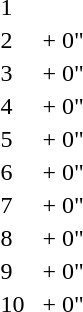<table style="clear:both;">
<tr>
<td></td>
</tr>
<tr>
<td>1</td>
<td> </td>
<td></td>
<td align="right"></td>
</tr>
<tr>
<td>2</td>
<td></td>
<td></td>
<td align="right">+ 0"</td>
</tr>
<tr>
<td>3</td>
<td></td>
<td></td>
<td align="right">+ 0"</td>
</tr>
<tr>
<td>4</td>
<td></td>
<td></td>
<td align="right">+ 0"</td>
</tr>
<tr>
<td>5</td>
<td></td>
<td></td>
<td align="right">+ 0"</td>
</tr>
<tr>
<td>6</td>
<td></td>
<td></td>
<td align="right">+ 0"</td>
</tr>
<tr>
<td>7</td>
<td></td>
<td></td>
<td align="right">+ 0"</td>
</tr>
<tr>
<td>8</td>
<td></td>
<td></td>
<td align="right">+ 0"</td>
</tr>
<tr>
<td>9</td>
<td></td>
<td></td>
<td align="right">+ 0"</td>
</tr>
<tr>
<td>10</td>
<td></td>
<td></td>
<td align="right">+ 0"</td>
</tr>
</table>
